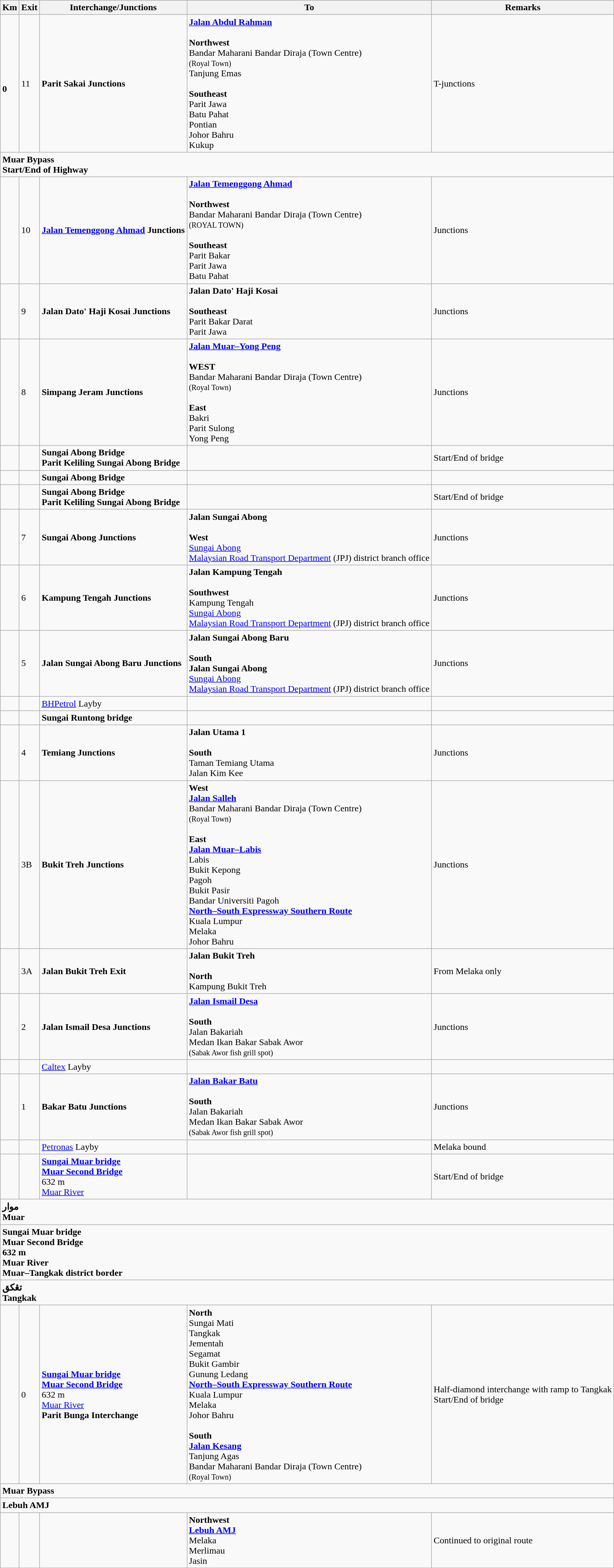<table class="wikitable">
<tr>
<th>Km</th>
<th>Exit</th>
<th>Interchange/Junctions</th>
<th>To</th>
<th>Remarks</th>
</tr>
<tr>
<td><br><strong>0</strong></td>
<td>11</td>
<td><strong>Parit Sakai Junctions</strong></td>
<td> <strong><a href='#'>Jalan Abdul Rahman</a></strong><br><br><strong>Northwest</strong><br> Bandar Maharani Bandar Diraja (Town Centre)<br><small>(Royal Town)</small><br> Tanjung Emas<br><br><strong>Southeast</strong><br> Parit Jawa<br> Batu Pahat<br> Pontian<br> Johor Bahru<br> Kukup</td>
<td>T-junctions</td>
</tr>
<tr>
<td style="width:600px" colspan="6" style="text-align:center; background:blue;"><strong><span> Muar Bypass<br>Start/End of Highway</span></strong></td>
</tr>
<tr>
<td></td>
<td>10</td>
<td><strong><a href='#'>Jalan Temenggong Ahmad</a> Junctions</strong></td>
<td> <strong><a href='#'>Jalan Temenggong Ahmad</a></strong><br><br><strong>Northwest</strong><br>Bandar Maharani Bandar Diraja (Town Centre)<br><small>(ROYAL TOWN)</small><br><br><strong>Southeast</strong><br>Parit Bakar<br>Parit Jawa<br>Batu Pahat</td>
<td>Junctions</td>
</tr>
<tr>
<td></td>
<td>9</td>
<td><strong>Jalan Dato' Haji Kosai Junctions</strong></td>
<td> <strong>Jalan Dato' Haji Kosai</strong><br><br><strong>Southeast</strong><br>Parit Bakar Darat<br>Parit Jawa</td>
<td>Junctions</td>
</tr>
<tr>
<td></td>
<td>8</td>
<td><strong>Simpang Jeram Junctions</strong></td>
<td> <strong><a href='#'>Jalan Muar–Yong Peng</a></strong><br><br><strong>WEST</strong><br> Bandar Maharani Bandar Diraja (Town Centre)<br><small>(Royal Town)</small><br><br><strong>East</strong><br> Bakri<br> Parit Sulong<br> Yong Peng</td>
<td>Junctions</td>
</tr>
<tr>
<td></td>
<td></td>
<td><strong>Sungai Abong Bridge</strong><br><strong>Parit Keliling Sungai Abong Bridge</strong></td>
<td></td>
<td>Start/End of bridge</td>
</tr>
<tr>
<td></td>
<td></td>
<td><strong>Sungai Abong Bridge</strong></td>
<td></td>
<td></td>
</tr>
<tr>
<td></td>
<td></td>
<td><strong>Sungai Abong Bridge</strong><br><strong>Parit Keliling Sungai Abong Bridge</strong></td>
<td></td>
<td>Start/End of bridge</td>
</tr>
<tr>
<td></td>
<td>7</td>
<td><strong>Sungai Abong Junctions</strong></td>
<td> <strong>Jalan Sungai Abong</strong><br><br><strong>West</strong><br><a href='#'>Sungai Abong</a><br><a href='#'>Malaysian Road Transport Department</a> (JPJ) district branch office</td>
<td>Junctions</td>
</tr>
<tr>
<td></td>
<td>6</td>
<td><strong>Kampung Tengah Junctions</strong></td>
<td> <strong>Jalan Kampung Tengah</strong><br><br><strong>Southwest</strong><br>Kampung Tengah<br><a href='#'>Sungai Abong</a><br><a href='#'>Malaysian Road Transport Department</a> (JPJ) district branch office</td>
<td>Junctions</td>
</tr>
<tr>
<td></td>
<td>5</td>
<td><strong>Jalan Sungai Abong Baru Junctions</strong></td>
<td> <strong>Jalan Sungai Abong Baru</strong><br><br><strong>South</strong><br> <strong>Jalan Sungai Abong</strong><br><a href='#'>Sungai Abong</a><br><a href='#'>Malaysian Road Transport Department</a> (JPJ) district branch office</td>
<td>Junctions</td>
</tr>
<tr>
<td></td>
<td></td>
<td>  <a href='#'>BHPetrol</a> Layby</td>
<td>    </td>
<td></td>
</tr>
<tr>
<td></td>
<td></td>
<td><strong>Sungai Runtong bridge</strong></td>
<td></td>
<td></td>
</tr>
<tr>
<td></td>
<td>4</td>
<td><strong>Temiang Junctions</strong></td>
<td> <strong>Jalan Utama 1</strong><br><br><strong>South</strong><br>Taman Temiang Utama<br>Jalan Kim Kee</td>
<td>Junctions</td>
</tr>
<tr>
<td></td>
<td>3B</td>
<td><strong>Bukit Treh Junctions</strong></td>
<td><strong>West</strong><br> <strong><a href='#'>Jalan Salleh</a></strong><br> Bandar Maharani Bandar Diraja (Town Centre)<br><small>(Royal Town)</small><br><br><strong>East</strong><br> <strong><a href='#'>Jalan Muar–Labis</a></strong><br> Labis<br> Bukit Kepong<br> Pagoh<br> Bukit Pasir<br>Bandar Universiti Pagoh <br>  <strong><a href='#'>North–South Expressway Southern Route</a></strong><br>Kuala Lumpur<br>Melaka<br>Johor Bahru</td>
<td>Junctions</td>
</tr>
<tr>
<td></td>
<td>3A</td>
<td><strong>Jalan Bukit Treh Exit</strong></td>
<td><strong>Jalan Bukit Treh</strong><br><br><strong>North</strong><br>Kampung Bukit Treh</td>
<td>From Melaka only</td>
</tr>
<tr>
<td></td>
<td>2</td>
<td><strong>Jalan Ismail Desa Junctions</strong></td>
<td> <strong><a href='#'>Jalan Ismail Desa</a></strong><br><br><strong>South</strong><br>Jalan Bakariah<br>Medan Ikan Bakar Sabak Awor  <br><small>(Sabak Awor fish grill spot)</small></td>
<td>Junctions</td>
</tr>
<tr>
<td></td>
<td></td>
<td>  <a href='#'>Caltex</a> Layby</td>
<td>    </td>
<td></td>
</tr>
<tr>
<td></td>
<td>1</td>
<td><strong>Bakar Batu Junctions</strong></td>
<td> <strong><a href='#'>Jalan Bakar Batu</a></strong><br><br><strong>South</strong><br>Jalan Bakariah<br>Medan Ikan Bakar Sabak Awor  <br><small>(Sabak Awor fish grill spot)</small></td>
<td>Junctions</td>
</tr>
<tr>
<td></td>
<td></td>
<td>  <a href='#'>Petronas</a> Layby</td>
<td>    </td>
<td>Melaka bound</td>
</tr>
<tr>
<td></td>
<td></td>
<td><strong><a href='#'>Sungai Muar bridge</a></strong><br><strong><a href='#'>Muar Second Bridge</a></strong><br>632 m<br><a href='#'>Muar River</a></td>
<td></td>
<td>Start/End of bridge</td>
</tr>
<tr>
<td style="width:600px" colspan="6" style="text-align:center; background:yellow;"><strong><span>موار<br>Muar </span></strong></td>
</tr>
<tr>
<td style="width:600px" colspan="6" style="text-align:center; background:blue;"><strong><span>Sungai Muar bridge<br>Muar Second Bridge<br>632 m<br>Muar River<br>Muar–Tangkak district border</span></strong></td>
</tr>
<tr>
<td style="width:600px" colspan="6" style="text-align:center; background:green;"><strong><span>تڠكق<br>Tangkak<br></span></strong></td>
</tr>
<tr>
<td></td>
<td>0</td>
<td><strong><a href='#'>Sungai Muar bridge</a></strong><br><strong><a href='#'>Muar Second Bridge</a></strong><br>632 m<br><a href='#'>Muar River</a><br><strong>Parit Bunga Interchange</strong></td>
<td><strong>North</strong><br> Sungai Mati<br> Tangkak<br> Jementah<br> Segamat<br> Bukit Gambir<br> Gunung Ledang<br>  <strong><a href='#'>North–South Expressway Southern Route</a></strong><br>Kuala Lumpur<br>Melaka<br>Johor Bahru<br><br><strong>South</strong><br> <strong><a href='#'>Jalan Kesang</a></strong><br> Tanjung Agas<br> Bandar Maharani Bandar Diraja (Town Centre)<br><small>(Royal Town)</small></td>
<td>Half-diamond interchange with ramp to Tangkak<br>Start/End of bridge</td>
</tr>
<tr>
<td style="width:600px" colspan="6" style="text-align:center; background:blue;"><strong><span> Muar Bypass</span></strong></td>
</tr>
<tr>
<td style="width:600px" colspan="6" style="text-align:center; background:blue;"><strong><span>  Lebuh AMJ</span></strong></td>
</tr>
<tr>
<td></td>
<td></td>
<td></td>
<td><strong>Northwest</strong><br>  <strong><a href='#'>Lebuh AMJ</a></strong><br> Melaka<br> Merlimau<br> Jasin</td>
<td>Continued to original route </td>
</tr>
</table>
